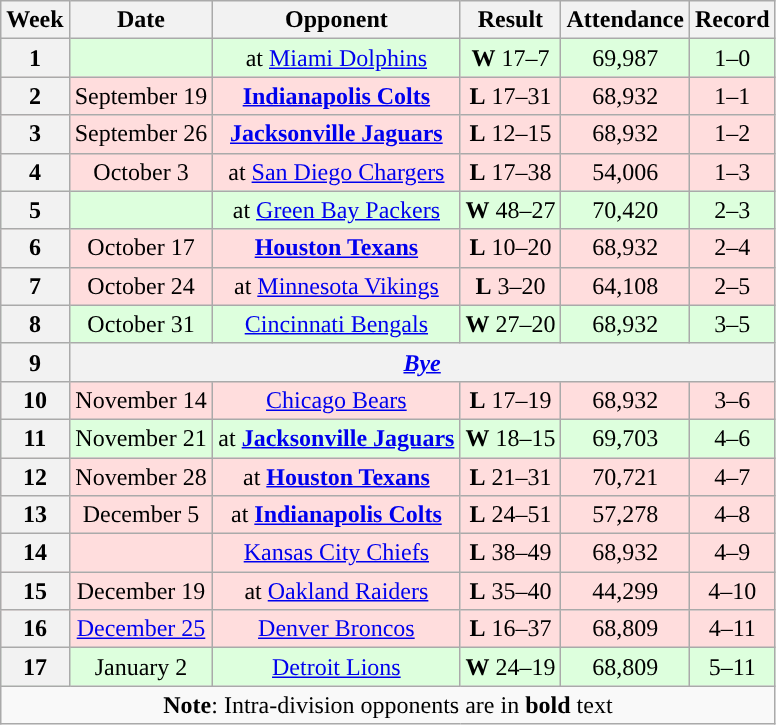<table class="wikitable" style="text-align:center">
<tr>
<th>Week</th>
<th>Date</th>
<th>Opponent</th>
<th>Result</th>
<th>Attendance</th>
<th>Record</th>
</tr>
<tr style="background: #ddffdd;">
<th>1</th>
<td></td>
<td>at <a href='#'>Miami Dolphins</a></td>
<td><strong>W</strong> 17–7</td>
<td>69,987</td>
<td>1–0</td>
</tr>
<tr style="background: #ffdddd;">
<th>2</th>
<td>September 19</td>
<td><strong><a href='#'>Indianapolis Colts</a></strong></td>
<td><strong>L</strong> 17–31</td>
<td>68,932</td>
<td>1–1</td>
</tr>
<tr style="background: #ffdddd;">
<th>3</th>
<td>September 26</td>
<td><strong><a href='#'>Jacksonville Jaguars</a></strong></td>
<td><strong>L</strong> 12–15</td>
<td>68,932</td>
<td>1–2</td>
</tr>
<tr style="background: #ffdddd;">
<th>4</th>
<td>October 3</td>
<td>at <a href='#'>San Diego Chargers</a></td>
<td><strong>L</strong> 17–38</td>
<td>54,006</td>
<td>1–3</td>
</tr>
<tr style="background: #ddffdd;">
<th>5</th>
<td></td>
<td>at <a href='#'>Green Bay Packers</a></td>
<td><strong>W</strong> 48–27</td>
<td>70,420</td>
<td>2–3</td>
</tr>
<tr style="background: #ffdddd;">
<th>6</th>
<td>October 17</td>
<td><strong><a href='#'>Houston Texans</a></strong></td>
<td><strong>L</strong> 10–20</td>
<td>68,932</td>
<td>2–4</td>
</tr>
<tr style="background: #ffdddd;">
<th>7</th>
<td>October 24</td>
<td>at <a href='#'>Minnesota Vikings</a></td>
<td><strong>L</strong> 3–20</td>
<td>64,108</td>
<td>2–5</td>
</tr>
<tr style="background: #ddffdd;">
<th>8</th>
<td>October 31</td>
<td><a href='#'>Cincinnati Bengals</a></td>
<td><strong>W</strong> 27–20</td>
<td>68,932</td>
<td>3–5</td>
</tr>
<tr>
<th>9</th>
<th colspan=5><em><a href='#'>Bye</a></em></th>
</tr>
<tr style="background: #ffdddd;">
<th>10</th>
<td>November 14</td>
<td><a href='#'>Chicago Bears</a></td>
<td><strong>L</strong> 17–19</td>
<td>68,932</td>
<td>3–6</td>
</tr>
<tr style="background: #ddffdd;">
<th>11</th>
<td>November 21</td>
<td>at <strong><a href='#'>Jacksonville Jaguars</a></strong></td>
<td><strong>W</strong> 18–15</td>
<td>69,703</td>
<td>4–6</td>
</tr>
<tr style="background: #ffdddd;">
<th>12</th>
<td>November 28</td>
<td>at <strong><a href='#'>Houston Texans</a></strong></td>
<td><strong>L</strong> 21–31</td>
<td>70,721</td>
<td>4–7</td>
</tr>
<tr style="background: #ffdddd;">
<th>13</th>
<td>December 5</td>
<td>at <strong><a href='#'>Indianapolis Colts</a></strong></td>
<td><strong>L</strong> 24–51</td>
<td>57,278</td>
<td>4–8</td>
</tr>
<tr style="background: #ffdddd;">
<th>14</th>
<td></td>
<td><a href='#'>Kansas City Chiefs</a></td>
<td><strong>L</strong> 38–49</td>
<td>68,932</td>
<td>4–9</td>
</tr>
<tr style="background: #ffdddd;">
<th>15</th>
<td>December 19</td>
<td>at <a href='#'>Oakland Raiders</a></td>
<td><strong>L</strong> 35–40</td>
<td>44,299</td>
<td>4–10</td>
</tr>
<tr style="background: #ffdddd;">
<th>16</th>
<td><a href='#'>December 25</a></td>
<td><a href='#'>Denver Broncos</a></td>
<td><strong>L</strong> 16–37</td>
<td>68,809</td>
<td>4–11</td>
</tr>
<tr style="background: #ddffdd;">
<th>17</th>
<td>January 2</td>
<td><a href='#'>Detroit Lions</a></td>
<td><strong>W</strong> 24–19</td>
<td>68,809</td>
<td>5–11</td>
</tr>
<tr>
<td colspan="6"><strong>Note</strong>: Intra-division opponents are in <strong>bold</strong> text</td>
</tr>
</table>
